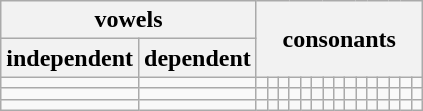<table class="wikitable letters-table">
<tr>
<th colspan=2>vowels</th>
<th colspan="15" rowspan="2">consonants</th>
</tr>
<tr>
<th>independent</th>
<th>dependent</th>
</tr>
<tr>
<td></td>
<td></td>
<td></td>
<td></td>
<td></td>
<td></td>
<td></td>
<td></td>
<td></td>
<td></td>
<td></td>
<td></td>
<td></td>
<td></td>
<td></td>
<td></td>
<td></td>
</tr>
<tr>
<td></td>
<td></td>
<td></td>
<td></td>
<td></td>
<td></td>
<td></td>
<td></td>
<td></td>
<td></td>
<td></td>
<td></td>
<td></td>
<td></td>
<td></td>
<td></td>
<td></td>
</tr>
<tr>
<td></td>
<td></td>
<td></td>
<td></td>
<td></td>
<td></td>
<td></td>
<td></td>
<td></td>
<td></td>
<td></td>
<td></td>
<td></td>
<td></td>
<td></td>
<td></td>
<td></td>
</tr>
</table>
